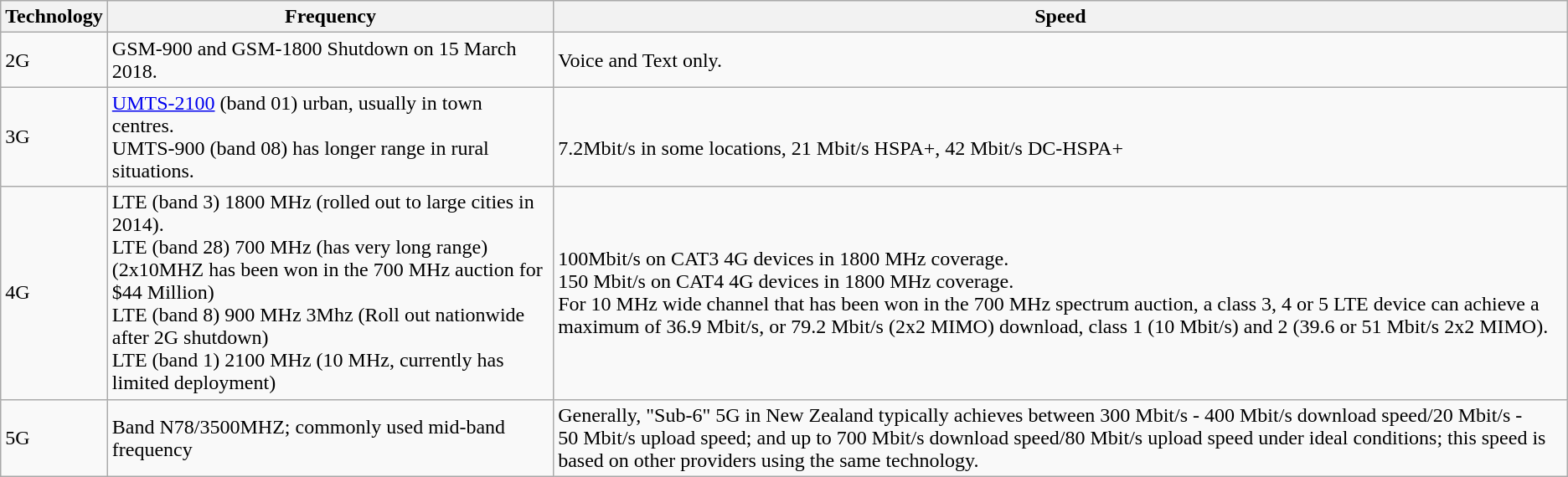<table class="wikitable">
<tr>
<th>Technology</th>
<th>Frequency</th>
<th>Speed</th>
</tr>
<tr>
<td>2G</td>
<td>GSM-900 and GSM-1800 Shutdown on 15 March 2018.</td>
<td>Voice and Text only.</td>
</tr>
<tr>
<td>3G</td>
<td><a href='#'>UMTS-2100</a> (band 01) urban, usually in town centres.<br>UMTS-900 (band 08) has longer range in rural situations.</td>
<td><br>7.2Mbit/s in some locations,
21 Mbit/s HSPA+,
42 Mbit/s DC-HSPA+</td>
</tr>
<tr>
<td>4G</td>
<td>LTE (band 3) 1800 MHz (rolled out to large cities in 2014).<br>LTE (band 28) 700 MHz (has very long range) (2x10MHZ has been won in the 700 MHz auction for $44 Million)<br>LTE (band 8) 900 MHz 3Mhz (Roll out nationwide after 2G shutdown)<br>LTE (band 1) 2100 MHz (10 MHz, currently has limited deployment)</td>
<td>100Mbit/s on CAT3 4G devices in 1800 MHz coverage.<br>150 Mbit/s on CAT4 4G devices in 1800 MHz coverage.<br>For 10 MHz wide channel that has been won in the 700 MHz spectrum auction, a class 3, 4 or 5 LTE device can achieve a maximum of 36.9 Mbit/s, or 79.2 Mbit/s (2x2 MIMO) download, class 1 (10 Mbit/s) and 2 (39.6 or 51 Mbit/s 2x2 MIMO).</td>
</tr>
<tr>
<td>5G</td>
<td>Band N78/3500MHZ; commonly used mid-band frequency</td>
<td>Generally, "Sub-6" 5G in New Zealand typically achieves between 300 Mbit/s - 400 Mbit/s download speed/20 Mbit/s - 50 Mbit/s upload speed; and up to 700 Mbit/s download speed/80 Mbit/s upload speed under ideal conditions; this speed is based on other providers using the same technology.</td>
</tr>
</table>
